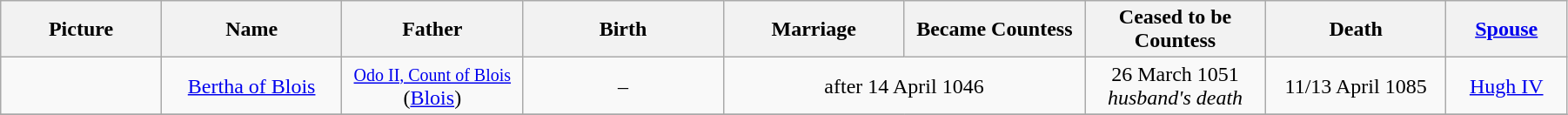<table width=95% class="wikitable">
<tr>
<th width = "8%">Picture</th>
<th width = "9%">Name</th>
<th width = "9%">Father</th>
<th width = "10%">Birth</th>
<th width = "9%">Marriage</th>
<th width = "9%">Became Countess</th>
<th width = "9%">Ceased to be Countess</th>
<th width = "9%">Death</th>
<th width = "6%"><a href='#'>Spouse</a></th>
</tr>
<tr>
<td align="center"></td>
<td align="center"><a href='#'>Bertha of Blois</a></td>
<td align="center"><small><a href='#'>Odo II, Count of Blois</a></small><br>(<a href='#'>Blois</a>)</td>
<td align="center">–</td>
<td align="center" colspan="2">after 14 April 1046</td>
<td align="center">26 March 1051<br><em>husband's death</em></td>
<td align="center">11/13 April 1085</td>
<td align="center"><a href='#'>Hugh IV</a></td>
</tr>
<tr>
</tr>
</table>
